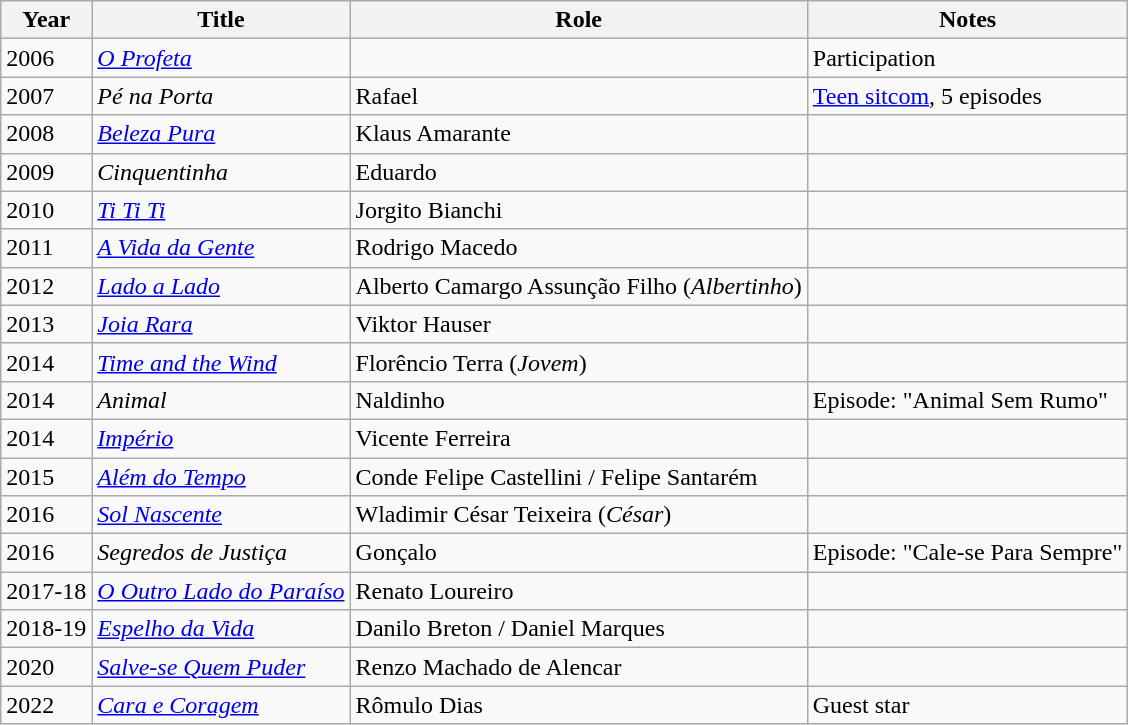<table class="wikitable">
<tr>
<th>Year</th>
<th>Title</th>
<th>Role</th>
<th>Notes</th>
</tr>
<tr>
<td>2006</td>
<td><em><a href='#'>O Profeta</a></em></td>
<td></td>
<td>Participation</td>
</tr>
<tr>
<td>2007</td>
<td><em>Pé na Porta</em></td>
<td>Rafael</td>
<td><a href='#'>Teen sitcom</a>, 5 episodes</td>
</tr>
<tr>
<td>2008</td>
<td><em><a href='#'>Beleza Pura</a></em></td>
<td>Klaus Amarante</td>
<td></td>
</tr>
<tr>
<td>2009</td>
<td><em>Cinquentinha</em></td>
<td>Eduardo</td>
<td></td>
</tr>
<tr>
<td>2010</td>
<td><em><a href='#'>Ti Ti Ti</a></em></td>
<td>Jorgito Bianchi</td>
<td></td>
</tr>
<tr>
<td>2011</td>
<td><em><a href='#'>A Vida da Gente</a></em></td>
<td>Rodrigo Macedo</td>
<td></td>
</tr>
<tr>
<td>2012</td>
<td><em><a href='#'>Lado a Lado</a></em></td>
<td>Alberto Camargo Assunção Filho (<em>Albertinho</em>)</td>
<td></td>
</tr>
<tr>
<td>2013</td>
<td><em><a href='#'>Joia Rara</a></em></td>
<td>Viktor Hauser</td>
<td></td>
</tr>
<tr>
<td>2014</td>
<td><em><a href='#'>Time and the Wind</a></em></td>
<td>Florêncio Terra (<em>Jovem</em>)</td>
<td></td>
</tr>
<tr>
<td>2014</td>
<td><em>Animal</em></td>
<td>Naldinho</td>
<td>Episode: "Animal Sem Rumo"</td>
</tr>
<tr>
<td>2014</td>
<td><em><a href='#'>Império</a></em></td>
<td>Vicente Ferreira</td>
<td></td>
</tr>
<tr>
<td>2015</td>
<td><em><a href='#'>Além do Tempo</a></em></td>
<td>Conde Felipe Castellini / Felipe Santarém</td>
<td></td>
</tr>
<tr>
<td>2016</td>
<td><em><a href='#'>Sol Nascente</a></em></td>
<td>Wladimir César Teixeira (<em>César</em>)</td>
<td></td>
</tr>
<tr>
<td>2016</td>
<td><em>Segredos de Justiça</em></td>
<td>Gonçalo</td>
<td>Episode: "Cale-se Para Sempre"</td>
</tr>
<tr>
<td>2017-18</td>
<td><em><a href='#'>O Outro Lado do Paraíso</a></em></td>
<td>Renato Loureiro</td>
<td></td>
</tr>
<tr>
<td>2018-19</td>
<td><em><a href='#'>Espelho da Vida</a></em></td>
<td>Danilo Breton / Daniel Marques</td>
<td></td>
</tr>
<tr>
<td>2020</td>
<td><em><a href='#'>Salve-se Quem Puder</a></em></td>
<td>Renzo Machado de Alencar</td>
<td></td>
</tr>
<tr>
<td>2022</td>
<td><em><a href='#'>Cara e Coragem</a></em></td>
<td>Rômulo Dias</td>
<td>Guest star</td>
</tr>
</table>
